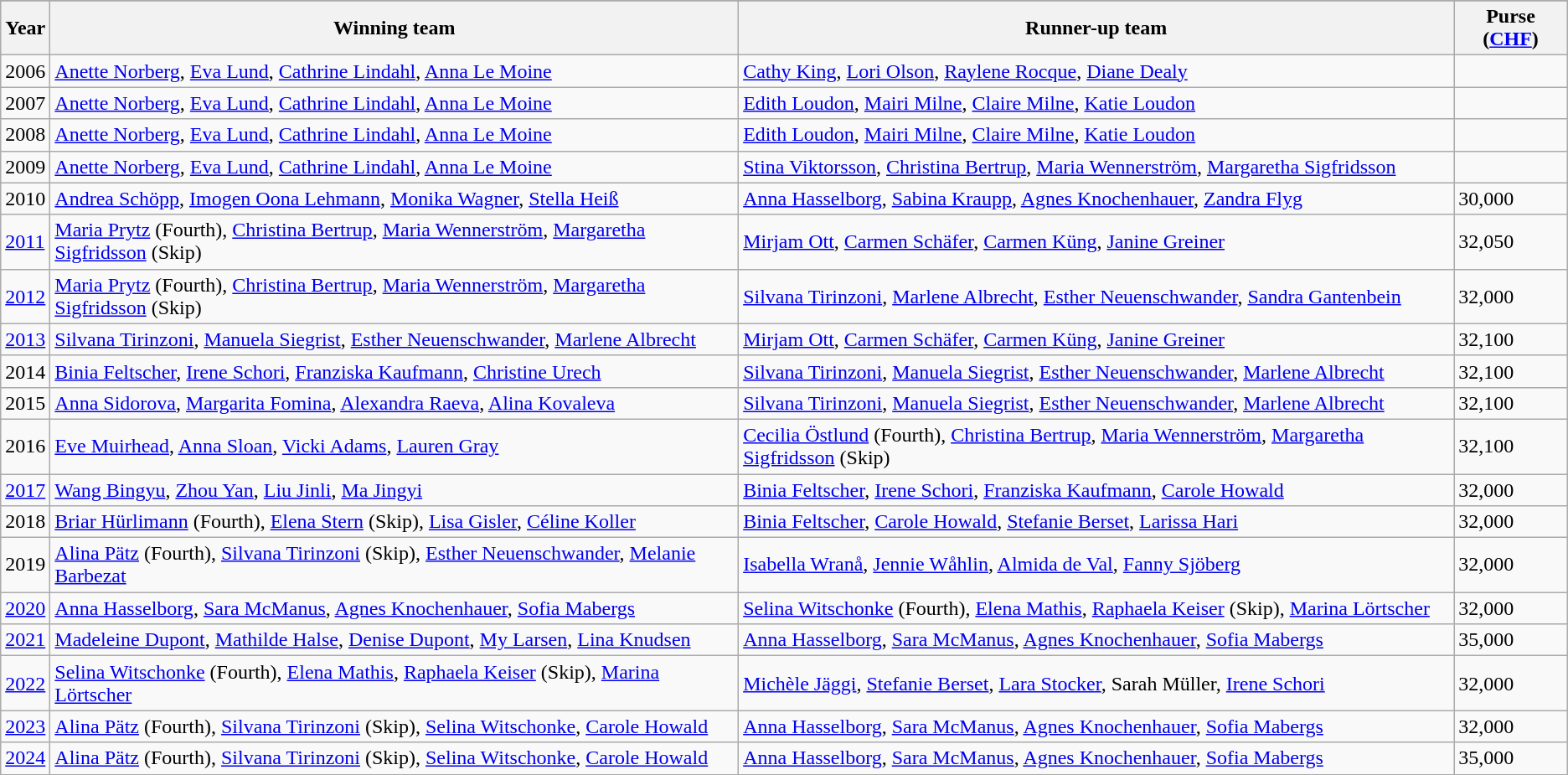<table class="wikitable">
<tr>
</tr>
<tr>
<th scope="col">Year</th>
<th scope="col">Winning team</th>
<th scope="col">Runner-up team</th>
<th scope="col">Purse (<a href='#'>CHF</a>)</th>
</tr>
<tr>
<td>2006</td>
<td> <a href='#'>Anette Norberg</a>, <a href='#'>Eva Lund</a>, <a href='#'>Cathrine Lindahl</a>, <a href='#'>Anna Le Moine</a></td>
<td> <a href='#'>Cathy King</a>, <a href='#'>Lori Olson</a>, <a href='#'>Raylene Rocque</a>, <a href='#'>Diane Dealy</a></td>
<td></td>
</tr>
<tr>
<td>2007</td>
<td> <a href='#'>Anette Norberg</a>, <a href='#'>Eva Lund</a>, <a href='#'>Cathrine Lindahl</a>, <a href='#'>Anna Le Moine</a></td>
<td> <a href='#'>Edith Loudon</a>, <a href='#'>Mairi Milne</a>, <a href='#'>Claire Milne</a>, <a href='#'>Katie Loudon</a></td>
<td></td>
</tr>
<tr>
<td>2008</td>
<td> <a href='#'>Anette Norberg</a>, <a href='#'>Eva Lund</a>, <a href='#'>Cathrine Lindahl</a>, <a href='#'>Anna Le Moine</a></td>
<td> <a href='#'>Edith Loudon</a>, <a href='#'>Mairi Milne</a>, <a href='#'>Claire Milne</a>, <a href='#'>Katie Loudon</a></td>
<td></td>
</tr>
<tr>
<td>2009</td>
<td> <a href='#'>Anette Norberg</a>, <a href='#'>Eva Lund</a>, <a href='#'>Cathrine Lindahl</a>, <a href='#'>Anna Le Moine</a></td>
<td> <a href='#'>Stina Viktorsson</a>, <a href='#'>Christina Bertrup</a>, <a href='#'>Maria Wennerström</a>, <a href='#'>Margaretha Sigfridsson</a></td>
<td></td>
</tr>
<tr>
<td>2010</td>
<td> <a href='#'>Andrea Schöpp</a>, <a href='#'>Imogen Oona Lehmann</a>, <a href='#'>Monika Wagner</a>, <a href='#'>Stella Heiß</a></td>
<td> <a href='#'>Anna Hasselborg</a>, <a href='#'>Sabina Kraupp</a>, <a href='#'>Agnes Knochenhauer</a>, <a href='#'>Zandra Flyg</a></td>
<td>30,000</td>
</tr>
<tr>
<td><a href='#'>2011</a></td>
<td> <a href='#'>Maria Prytz</a> (Fourth), <a href='#'>Christina Bertrup</a>, <a href='#'>Maria Wennerström</a>, <a href='#'>Margaretha Sigfridsson</a> (Skip)</td>
<td> <a href='#'>Mirjam Ott</a>, <a href='#'>Carmen Schäfer</a>, <a href='#'>Carmen Küng</a>, <a href='#'>Janine Greiner</a></td>
<td>32,050</td>
</tr>
<tr>
<td><a href='#'>2012</a></td>
<td> <a href='#'>Maria Prytz</a> (Fourth), <a href='#'>Christina Bertrup</a>, <a href='#'>Maria Wennerström</a>, <a href='#'>Margaretha Sigfridsson</a> (Skip)</td>
<td> <a href='#'>Silvana Tirinzoni</a>, <a href='#'>Marlene Albrecht</a>, <a href='#'>Esther Neuenschwander</a>, <a href='#'>Sandra Gantenbein</a></td>
<td>32,000</td>
</tr>
<tr>
<td><a href='#'>2013</a></td>
<td> <a href='#'>Silvana Tirinzoni</a>, <a href='#'>Manuela Siegrist</a>, <a href='#'>Esther Neuenschwander</a>, <a href='#'>Marlene Albrecht</a></td>
<td> <a href='#'>Mirjam Ott</a>, <a href='#'>Carmen Schäfer</a>, <a href='#'>Carmen Küng</a>, <a href='#'>Janine Greiner</a></td>
<td>32,100</td>
</tr>
<tr>
<td>2014</td>
<td> <a href='#'>Binia Feltscher</a>, <a href='#'>Irene Schori</a>, <a href='#'>Franziska Kaufmann</a>, <a href='#'>Christine Urech</a></td>
<td> <a href='#'>Silvana Tirinzoni</a>, <a href='#'>Manuela Siegrist</a>, <a href='#'>Esther Neuenschwander</a>, <a href='#'>Marlene Albrecht</a></td>
<td>32,100</td>
</tr>
<tr>
<td>2015</td>
<td> <a href='#'>Anna Sidorova</a>, <a href='#'>Margarita Fomina</a>, <a href='#'>Alexandra Raeva</a>, <a href='#'>Alina Kovaleva</a></td>
<td> <a href='#'>Silvana Tirinzoni</a>, <a href='#'>Manuela Siegrist</a>, <a href='#'>Esther Neuenschwander</a>, <a href='#'>Marlene Albrecht</a></td>
<td>32,100</td>
</tr>
<tr>
<td>2016</td>
<td> <a href='#'>Eve Muirhead</a>, <a href='#'>Anna Sloan</a>, <a href='#'>Vicki Adams</a>, <a href='#'>Lauren Gray</a></td>
<td> <a href='#'>Cecilia Östlund</a> (Fourth), <a href='#'>Christina Bertrup</a>, <a href='#'>Maria Wennerström</a>, <a href='#'>Margaretha Sigfridsson</a> (Skip)</td>
<td>32,100</td>
</tr>
<tr>
<td><a href='#'>2017</a></td>
<td> <a href='#'>Wang Bingyu</a>, <a href='#'>Zhou Yan</a>, <a href='#'>Liu Jinli</a>, <a href='#'>Ma Jingyi</a></td>
<td> <a href='#'>Binia Feltscher</a>, <a href='#'>Irene Schori</a>, <a href='#'>Franziska Kaufmann</a>, <a href='#'>Carole Howald</a></td>
<td>32,000</td>
</tr>
<tr>
<td>2018</td>
<td> <a href='#'>Briar Hürlimann</a> (Fourth), <a href='#'>Elena Stern</a> (Skip), <a href='#'>Lisa Gisler</a>, <a href='#'>Céline Koller</a></td>
<td> <a href='#'>Binia Feltscher</a>, <a href='#'>Carole Howald</a>, <a href='#'>Stefanie Berset</a>, <a href='#'>Larissa Hari</a></td>
<td>32,000</td>
</tr>
<tr>
<td>2019</td>
<td> <a href='#'>Alina Pätz</a> (Fourth), <a href='#'>Silvana Tirinzoni</a> (Skip), <a href='#'>Esther Neuenschwander</a>, <a href='#'>Melanie Barbezat</a></td>
<td> <a href='#'>Isabella Wranå</a>, <a href='#'>Jennie Wåhlin</a>, <a href='#'>Almida de Val</a>, <a href='#'>Fanny Sjöberg</a></td>
<td>32,000</td>
</tr>
<tr>
<td><a href='#'>2020</a></td>
<td> <a href='#'>Anna Hasselborg</a>, <a href='#'>Sara McManus</a>, <a href='#'>Agnes Knochenhauer</a>, <a href='#'>Sofia Mabergs</a></td>
<td> <a href='#'>Selina Witschonke</a> (Fourth), <a href='#'>Elena Mathis</a>, <a href='#'>Raphaela Keiser</a> (Skip), <a href='#'>Marina Lörtscher</a></td>
<td>32,000</td>
</tr>
<tr>
<td><a href='#'>2021</a></td>
<td> <a href='#'>Madeleine Dupont</a>, <a href='#'>Mathilde Halse</a>, <a href='#'>Denise Dupont</a>, <a href='#'>My Larsen</a>, <a href='#'>Lina Knudsen</a></td>
<td> <a href='#'>Anna Hasselborg</a>, <a href='#'>Sara McManus</a>, <a href='#'>Agnes Knochenhauer</a>, <a href='#'>Sofia Mabergs</a></td>
<td>35,000</td>
</tr>
<tr>
<td><a href='#'>2022</a></td>
<td> <a href='#'>Selina Witschonke</a> (Fourth), <a href='#'>Elena Mathis</a>, <a href='#'>Raphaela Keiser</a> (Skip), <a href='#'>Marina Lörtscher</a></td>
<td> <a href='#'>Michèle Jäggi</a>, <a href='#'>Stefanie Berset</a>, <a href='#'>Lara Stocker</a>, Sarah Müller, <a href='#'>Irene Schori</a></td>
<td>32,000</td>
</tr>
<tr>
<td><a href='#'>2023</a></td>
<td> <a href='#'>Alina Pätz</a> (Fourth), <a href='#'>Silvana Tirinzoni</a> (Skip), <a href='#'>Selina Witschonke</a>, <a href='#'>Carole Howald</a></td>
<td> <a href='#'>Anna Hasselborg</a>, <a href='#'>Sara McManus</a>, <a href='#'>Agnes Knochenhauer</a>, <a href='#'>Sofia Mabergs</a></td>
<td>32,000</td>
</tr>
<tr>
<td><a href='#'>2024</a></td>
<td> <a href='#'>Alina Pätz</a> (Fourth), <a href='#'>Silvana Tirinzoni</a> (Skip), <a href='#'>Selina Witschonke</a>, <a href='#'>Carole Howald</a></td>
<td> <a href='#'>Anna Hasselborg</a>, <a href='#'>Sara McManus</a>, <a href='#'>Agnes Knochenhauer</a>, <a href='#'>Sofia Mabergs</a></td>
<td>35,000</td>
</tr>
</table>
